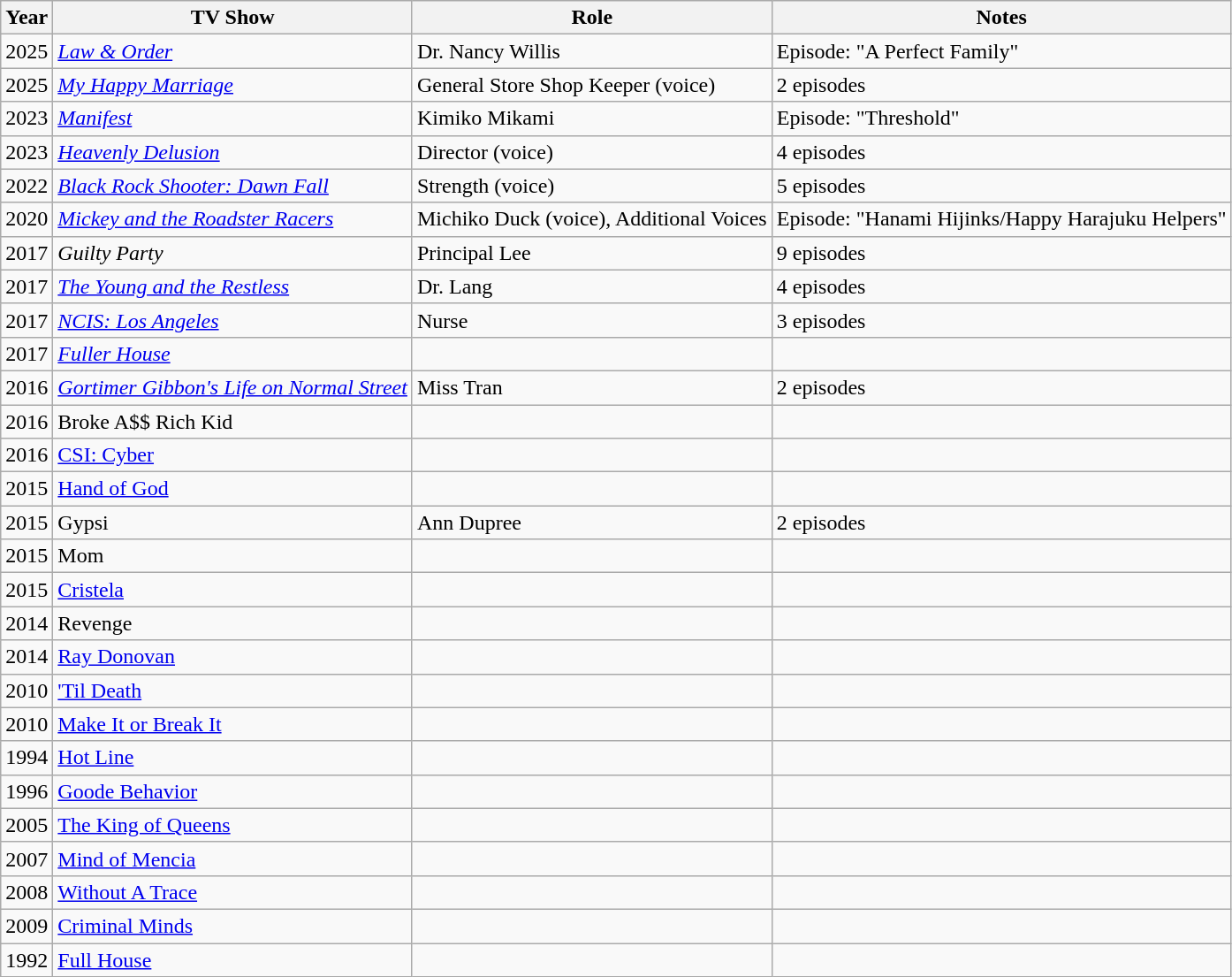<table class="wikitable">
<tr>
<th>Year</th>
<th>TV Show</th>
<th>Role</th>
<th>Notes</th>
</tr>
<tr>
<td>2025</td>
<td><em><a href='#'>Law & Order</a></em></td>
<td>Dr. Nancy Willis</td>
<td>Episode: "A Perfect Family"</td>
</tr>
<tr>
<td>2025</td>
<td><em><a href='#'>My Happy Marriage</a></em></td>
<td>General Store Shop Keeper (voice)</td>
<td>2 episodes</td>
</tr>
<tr>
<td>2023</td>
<td><em><a href='#'>Manifest</a></em></td>
<td>Kimiko Mikami</td>
<td>Episode: "Threshold"</td>
</tr>
<tr>
<td>2023</td>
<td><em><a href='#'>Heavenly Delusion</a></em></td>
<td>Director (voice)</td>
<td>4 episodes</td>
</tr>
<tr>
<td>2022</td>
<td><em><a href='#'>Black Rock Shooter: Dawn Fall</a></em></td>
<td>Strength (voice)</td>
<td>5 episodes</td>
</tr>
<tr>
<td>2020</td>
<td><em><a href='#'>Mickey and the Roadster Racers</a></em></td>
<td>Michiko Duck (voice), Additional Voices</td>
<td>Episode: "Hanami Hijinks/Happy Harajuku Helpers"</td>
</tr>
<tr>
<td>2017</td>
<td><em>Guilty Party</em></td>
<td>Principal Lee</td>
<td>9 episodes</td>
</tr>
<tr>
<td>2017</td>
<td><em><a href='#'>The Young and the Restless</a></em></td>
<td>Dr. Lang</td>
<td>4 episodes</td>
</tr>
<tr>
<td>2017</td>
<td><em><a href='#'>NCIS: Los Angeles</a></em></td>
<td>Nurse</td>
<td>3 episodes</td>
</tr>
<tr>
<td>2017</td>
<td><em><a href='#'>Fuller House</a></em></td>
<td></td>
<td></td>
</tr>
<tr>
<td>2016</td>
<td><em><a href='#'>Gortimer Gibbon's Life on Normal Street</a></td>
<td>Miss Tran</td>
<td>2 episodes</td>
</tr>
<tr>
<td>2016</td>
<td></em>Broke A$$ Rich Kid<em></td>
<td></td>
<td></td>
</tr>
<tr>
<td>2016</td>
<td></em><a href='#'>CSI: Cyber</a><em></td>
<td></td>
<td></td>
</tr>
<tr>
<td>2015</td>
<td></em><a href='#'>Hand of God</a><em></td>
<td></td>
<td></td>
</tr>
<tr>
<td>2015</td>
<td></em>Gypsi<em></td>
<td>Ann Dupree</td>
<td>2 episodes</td>
</tr>
<tr>
<td>2015</td>
<td></em>Mom<em></td>
<td></td>
<td></td>
</tr>
<tr>
<td>2015</td>
<td></em><a href='#'>Cristela</a><em></td>
<td></td>
<td></td>
</tr>
<tr>
<td>2014</td>
<td></em>Revenge<em></td>
<td></td>
<td></td>
</tr>
<tr>
<td>2014</td>
<td></em><a href='#'>Ray Donovan</a><em></td>
<td></td>
<td></td>
</tr>
<tr>
<td>2010</td>
<td></em><a href='#'>'Til Death</a><em></td>
<td></td>
<td></td>
</tr>
<tr>
<td>2010</td>
<td></em><a href='#'>Make It or Break It</a><em></td>
<td></td>
<td></td>
</tr>
<tr>
<td>1994</td>
<td></em><a href='#'>Hot Line</a><em></td>
<td></td>
<td></td>
</tr>
<tr>
<td>1996</td>
<td></em><a href='#'>Goode Behavior</a><em></td>
<td></td>
<td></td>
</tr>
<tr>
<td>2005</td>
<td></em><a href='#'>The King of Queens</a><em></td>
<td></td>
<td></td>
</tr>
<tr>
<td>2007</td>
<td></em><a href='#'>Mind of Mencia</a><em></td>
<td></td>
<td></td>
</tr>
<tr>
<td>2008</td>
<td></em><a href='#'>Without A Trace</a><em></td>
<td></td>
<td></td>
</tr>
<tr>
<td>2009</td>
<td></em><a href='#'>Criminal Minds</a><em></td>
<td></td>
<td></td>
</tr>
<tr>
<td>1992</td>
<td></em><a href='#'>Full House</a><em></td>
<td></td>
<td></td>
</tr>
</table>
